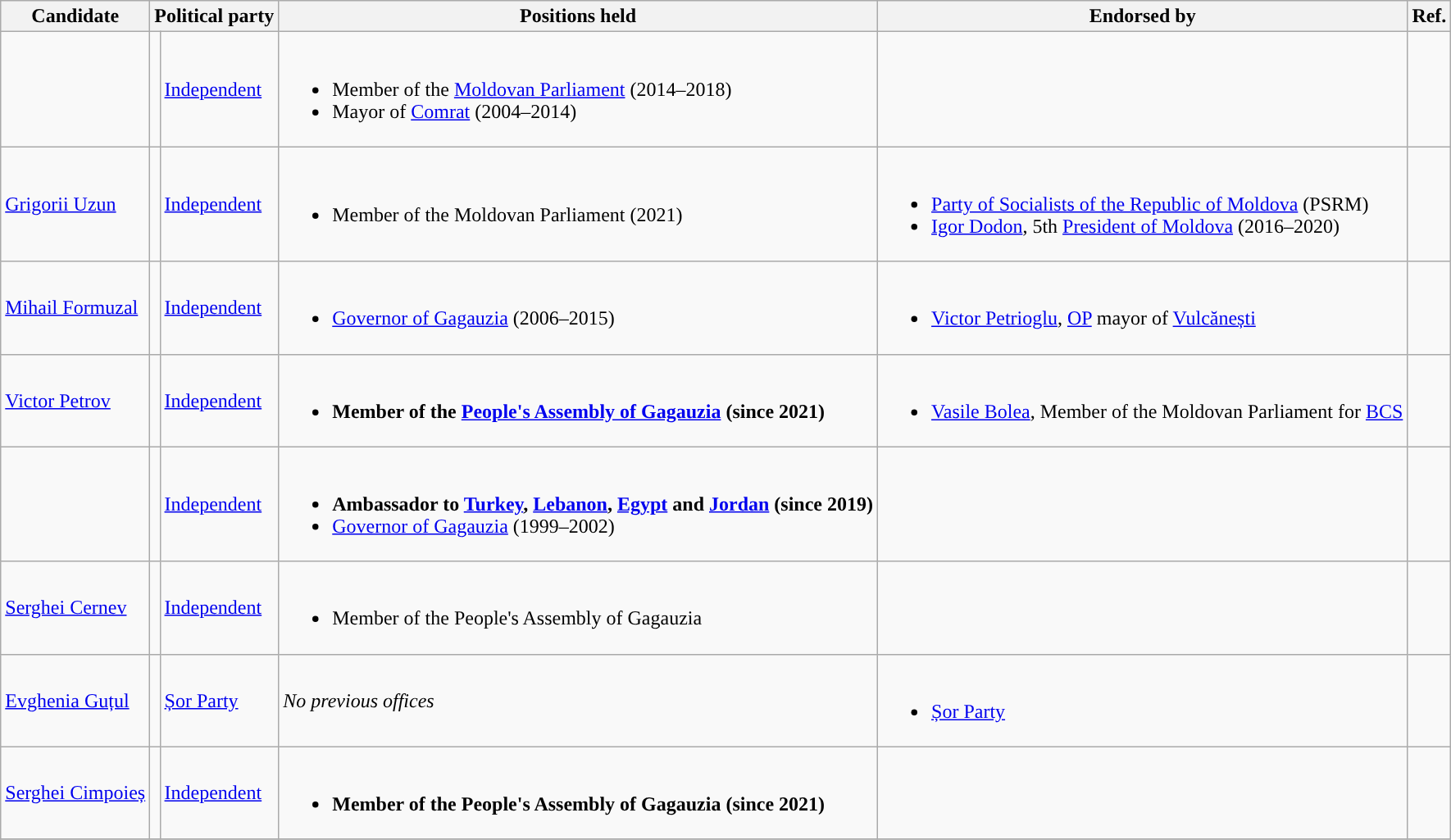<table class="wikitable sortable">
<tr>
<th>Candidate</th>
<th colspan="2">Political party</th>
<th>Positions held</th>
<th>Endorsed by</th>
<th>Ref.</th>
</tr>
<tr>
<td></td>
<td style="background:"></td>
<td><a href='#'>Independent</a></td>
<td><br><ul><li>Member of the <a href='#'>Moldovan Parliament</a> (2014–2018)</li><li>Mayor of <a href='#'>Comrat</a> (2004–2014)</li></ul></td>
<td></td>
<td></td>
</tr>
<tr>
<td><a href='#'>Grigorii Uzun</a></td>
<td style="background:"></td>
<td><a href='#'>Independent</a></td>
<td><br><ul><li>Member of the Moldovan Parliament (2021)</li></ul></td>
<td><br><ul><li><a href='#'>Party of Socialists of the Republic of Moldova</a> (PSRM)</li><li><a href='#'>Igor Dodon</a>, 5th <a href='#'>President of Moldova</a> (2016–2020)</li></ul></td>
<td></td>
</tr>
<tr>
<td><a href='#'>Mihail Formuzal</a></td>
<td style="background:"></td>
<td><a href='#'>Independent</a></td>
<td><br><ul><li><a href='#'>Governor of Gagauzia</a> (2006–2015)</li></ul></td>
<td><br><ul><li><a href='#'>Victor Petrioglu</a>, <a href='#'>OP</a> mayor of <a href='#'>Vulcănești</a></li></ul></td>
<td></td>
</tr>
<tr>
<td><a href='#'>Victor Petrov</a></td>
<td style="background:"></td>
<td><a href='#'>Independent</a></td>
<td><br><ul><li><strong>Member of the <a href='#'>People's Assembly of Gagauzia</a> (since 2021)</strong></li></ul></td>
<td><br><ul><li><a href='#'>Vasile Bolea</a>, Member of the Moldovan Parliament for <a href='#'>BCS</a></li></ul></td>
<td></td>
</tr>
<tr>
<td></td>
<td style="background:"></td>
<td><a href='#'>Independent</a></td>
<td><br><ul><li><strong>Ambassador to <a href='#'>Turkey</a>, <a href='#'>Lebanon</a>, <a href='#'>Egypt</a> and <a href='#'>Jordan</a> (since 2019)</strong></li><li><a href='#'>Governor of Gagauzia</a> (1999–2002)</li></ul></td>
<td></td>
<td></td>
</tr>
<tr>
<td><a href='#'>Serghei Cernev</a></td>
<td style="background:"></td>
<td><a href='#'>Independent</a></td>
<td><br><ul><li>Member of the People's Assembly of Gagauzia</li></ul></td>
<td></td>
<td></td>
</tr>
<tr>
<td><a href='#'>Evghenia Guțul</a></td>
<td style="background:"></td>
<td><a href='#'>Șor Party</a></td>
<td><em>No previous offices</em></td>
<td><br><ul><li><a href='#'>Șor Party</a></li></ul></td>
<td></td>
</tr>
<tr>
<td><a href='#'>Serghei Cimpoieș</a></td>
<td style="background:"></td>
<td><a href='#'>Independent</a></td>
<td><br><ul><li><strong>Member of the People's Assembly of Gagauzia (since 2021)</strong></li></ul></td>
<td></td>
<td></td>
</tr>
<tr>
</tr>
</table>
